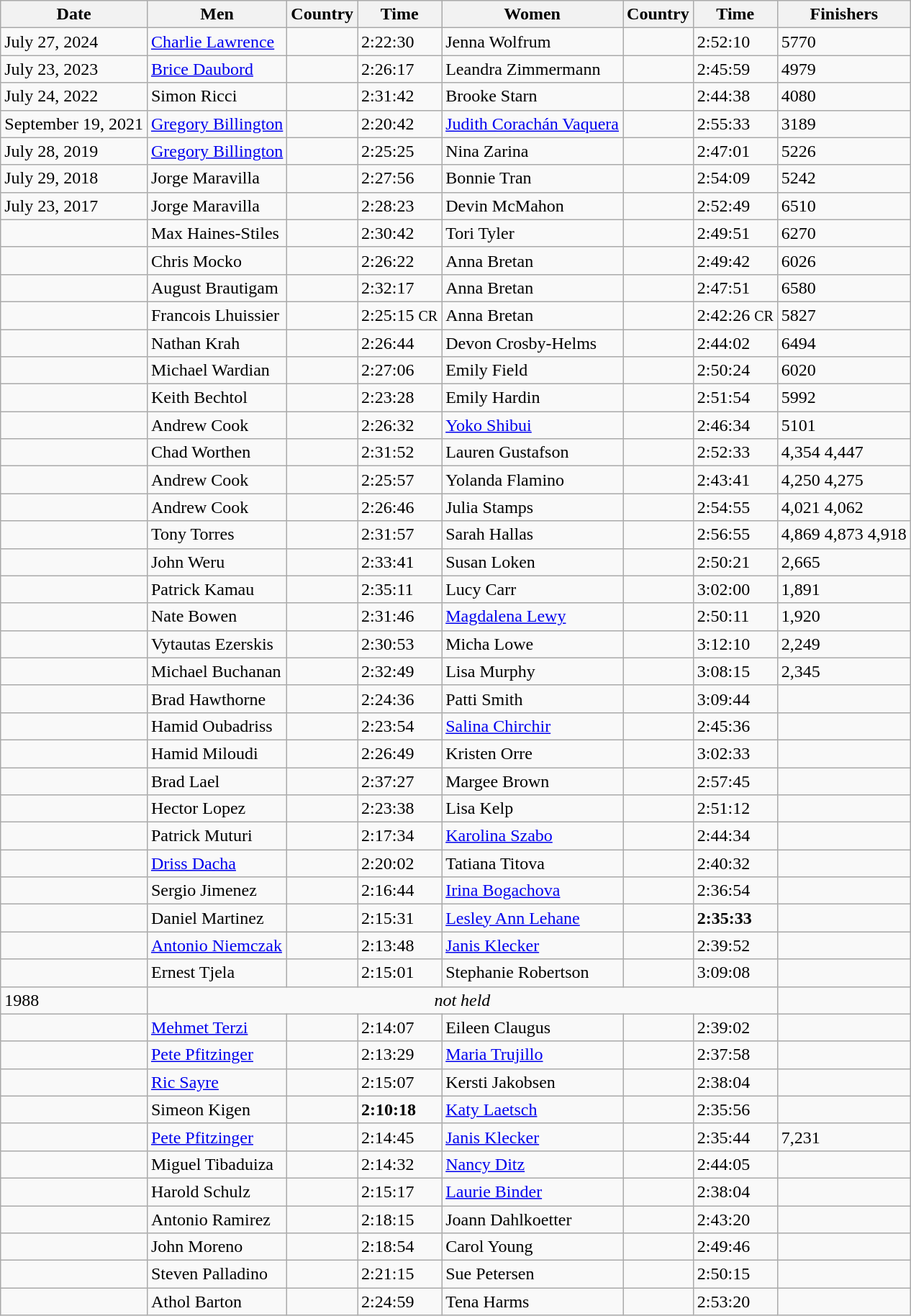<table class="wikitable sortable">
<tr>
<th>Date</th>
<th>Men</th>
<th>Country</th>
<th>Time</th>
<th>Women</th>
<th>Country</th>
<th>Time</th>
<th>Finishers</th>
</tr>
<tr>
<td>July 27, 2024</td>
<td><a href='#'>Charlie Lawrence</a></td>
<td></td>
<td>2:22:30</td>
<td>Jenna Wolfrum</td>
<td></td>
<td>2:52:10</td>
<td>5770</td>
</tr>
<tr>
<td>July 23, 2023</td>
<td><a href='#'>Brice Daubord</a></td>
<td></td>
<td>2:26:17</td>
<td>Leandra Zimmermann</td>
<td></td>
<td>2:45:59</td>
<td>4979</td>
</tr>
<tr>
<td>July 24, 2022</td>
<td>Simon Ricci</td>
<td></td>
<td>2:31:42</td>
<td>Brooke Starn</td>
<td></td>
<td>2:44:38</td>
<td>4080</td>
</tr>
<tr>
<td>September 19, 2021</td>
<td><a href='#'>Gregory Billington</a></td>
<td></td>
<td>2:20:42</td>
<td><a href='#'>Judith Corachán Vaquera</a></td>
<td></td>
<td>2:55:33</td>
<td>3189</td>
</tr>
<tr>
<td>July 28, 2019</td>
<td><a href='#'>Gregory Billington</a></td>
<td></td>
<td>2:25:25</td>
<td>Nina Zarina</td>
<td></td>
<td>2:47:01</td>
<td>5226</td>
</tr>
<tr>
<td>July 29, 2018</td>
<td>Jorge Maravilla</td>
<td></td>
<td>2:27:56</td>
<td>Bonnie Tran</td>
<td></td>
<td>2:54:09</td>
<td>5242</td>
</tr>
<tr>
<td>July 23, 2017</td>
<td>Jorge Maravilla</td>
<td></td>
<td>2:28:23</td>
<td>Devin McMahon</td>
<td></td>
<td>2:52:49</td>
<td>6510</td>
</tr>
<tr>
<td></td>
<td>Max Haines-Stiles</td>
<td></td>
<td>2:30:42</td>
<td>Tori Tyler</td>
<td></td>
<td>2:49:51</td>
<td>6270</td>
</tr>
<tr>
<td></td>
<td>Chris Mocko</td>
<td></td>
<td>2:26:22</td>
<td>Anna Bretan</td>
<td></td>
<td>2:49:42</td>
<td>6026</td>
</tr>
<tr>
<td></td>
<td>August Brautigam</td>
<td></td>
<td>2:32:17</td>
<td>Anna Bretan</td>
<td></td>
<td>2:47:51</td>
<td>6580</td>
</tr>
<tr>
<td></td>
<td>Francois Lhuissier</td>
<td></td>
<td>2:25:15 <small>CR</small></td>
<td>Anna Bretan</td>
<td></td>
<td>2:42:26 <small>CR</small></td>
<td>5827</td>
</tr>
<tr>
<td></td>
<td>Nathan Krah</td>
<td></td>
<td>2:26:44</td>
<td>Devon Crosby-Helms</td>
<td></td>
<td>2:44:02</td>
<td>6494</td>
</tr>
<tr>
<td></td>
<td>Michael Wardian</td>
<td></td>
<td>2:27:06</td>
<td>Emily Field</td>
<td></td>
<td>2:50:24</td>
<td>6020</td>
</tr>
<tr>
<td></td>
<td>Keith Bechtol</td>
<td></td>
<td>2:23:28</td>
<td>Emily Hardin</td>
<td></td>
<td>2:51:54</td>
<td>5992</td>
</tr>
<tr>
<td></td>
<td>Andrew Cook</td>
<td></td>
<td>2:26:32</td>
<td><a href='#'>Yoko Shibui</a></td>
<td></td>
<td>2:46:34</td>
<td>5101</td>
</tr>
<tr>
<td></td>
<td>Chad Worthen</td>
<td></td>
<td>2:31:52</td>
<td>Lauren Gustafson</td>
<td></td>
<td>2:52:33</td>
<td>4,354  4,447</td>
</tr>
<tr>
<td></td>
<td>Andrew Cook</td>
<td></td>
<td>2:25:57</td>
<td>Yolanda Flamino</td>
<td></td>
<td>2:43:41</td>
<td>4,250 4,275</td>
</tr>
<tr>
<td></td>
<td>Andrew Cook</td>
<td></td>
<td>2:26:46</td>
<td>Julia Stamps</td>
<td></td>
<td>2:54:55</td>
<td>4,021 4,062</td>
</tr>
<tr>
<td></td>
<td>Tony Torres</td>
<td></td>
<td>2:31:57</td>
<td>Sarah Hallas</td>
<td></td>
<td>2:56:55</td>
<td>4,869 4,873 4,918</td>
</tr>
<tr>
<td></td>
<td>John Weru</td>
<td></td>
<td>2:33:41</td>
<td>Susan Loken</td>
<td></td>
<td>2:50:21</td>
<td>2,665</td>
</tr>
<tr>
<td></td>
<td>Patrick Kamau</td>
<td></td>
<td>2:35:11</td>
<td>Lucy Carr</td>
<td></td>
<td>3:02:00</td>
<td>1,891</td>
</tr>
<tr>
<td></td>
<td>Nate Bowen</td>
<td></td>
<td>2:31:46</td>
<td><a href='#'>Magdalena Lewy</a></td>
<td></td>
<td>2:50:11</td>
<td>1,920</td>
</tr>
<tr>
<td></td>
<td>Vytautas Ezerskis</td>
<td></td>
<td>2:30:53</td>
<td>Micha Lowe</td>
<td></td>
<td>3:12:10</td>
<td>2,249</td>
</tr>
<tr>
<td></td>
<td>Michael Buchanan</td>
<td></td>
<td>2:32:49</td>
<td>Lisa Murphy</td>
<td></td>
<td>3:08:15</td>
<td>2,345</td>
</tr>
<tr>
<td></td>
<td>Brad Hawthorne</td>
<td></td>
<td>2:24:36</td>
<td>Patti Smith</td>
<td></td>
<td>3:09:44</td>
<td></td>
</tr>
<tr>
<td></td>
<td>Hamid Oubadriss</td>
<td></td>
<td>2:23:54</td>
<td><a href='#'>Salina Chirchir</a></td>
<td></td>
<td>2:45:36</td>
<td></td>
</tr>
<tr>
<td></td>
<td>Hamid Miloudi</td>
<td></td>
<td>2:26:49</td>
<td>Kristen Orre</td>
<td></td>
<td>3:02:33</td>
<td></td>
</tr>
<tr>
<td></td>
<td>Brad Lael</td>
<td></td>
<td>2:37:27</td>
<td>Margee Brown</td>
<td></td>
<td>2:57:45</td>
<td></td>
</tr>
<tr>
<td></td>
<td>Hector Lopez</td>
<td></td>
<td>2:23:38</td>
<td>Lisa Kelp</td>
<td></td>
<td>2:51:12</td>
<td></td>
</tr>
<tr>
<td></td>
<td>Patrick Muturi</td>
<td></td>
<td>2:17:34</td>
<td><a href='#'>Karolina Szabo</a></td>
<td></td>
<td>2:44:34</td>
<td></td>
</tr>
<tr>
<td></td>
<td><a href='#'>Driss Dacha</a></td>
<td></td>
<td>2:20:02</td>
<td>Tatiana Titova</td>
<td></td>
<td>2:40:32</td>
<td></td>
</tr>
<tr>
<td></td>
<td>Sergio Jimenez</td>
<td></td>
<td>2:16:44</td>
<td><a href='#'>Irina Bogachova</a></td>
<td></td>
<td>2:36:54</td>
<td></td>
</tr>
<tr>
<td></td>
<td>Daniel Martinez</td>
<td></td>
<td>2:15:31</td>
<td><a href='#'>Lesley Ann Lehane</a></td>
<td></td>
<td><strong>2:35:33</strong></td>
<td></td>
</tr>
<tr>
<td></td>
<td><a href='#'>Antonio Niemczak</a></td>
<td></td>
<td>2:13:48</td>
<td><a href='#'>Janis Klecker</a></td>
<td></td>
<td>2:39:52</td>
<td></td>
</tr>
<tr>
<td></td>
<td>Ernest Tjela</td>
<td></td>
<td>2:15:01</td>
<td>Stephanie Robertson</td>
<td></td>
<td>3:09:08</td>
<td></td>
</tr>
<tr>
<td>1988</td>
<td colspan="6" align="center"><em>not held</em></td>
<td></td>
</tr>
<tr>
<td></td>
<td><a href='#'>Mehmet Terzi</a></td>
<td></td>
<td>2:14:07</td>
<td>Eileen Claugus</td>
<td></td>
<td>2:39:02</td>
<td></td>
</tr>
<tr>
<td></td>
<td><a href='#'>Pete Pfitzinger</a></td>
<td></td>
<td>2:13:29</td>
<td><a href='#'>Maria Trujillo</a></td>
<td></td>
<td>2:37:58</td>
<td></td>
</tr>
<tr>
<td></td>
<td><a href='#'>Ric Sayre</a></td>
<td></td>
<td>2:15:07</td>
<td>Kersti Jakobsen</td>
<td></td>
<td>2:38:04</td>
<td></td>
</tr>
<tr>
<td></td>
<td>Simeon Kigen</td>
<td></td>
<td><strong>2:10:18</strong></td>
<td><a href='#'>Katy Laetsch</a></td>
<td></td>
<td>2:35:56</td>
<td></td>
</tr>
<tr>
<td></td>
<td><a href='#'>Pete Pfitzinger</a></td>
<td></td>
<td>2:14:45</td>
<td><a href='#'>Janis Klecker</a></td>
<td></td>
<td>2:35:44</td>
<td>7,231</td>
</tr>
<tr>
<td></td>
<td>Miguel Tibaduiza</td>
<td></td>
<td>2:14:32</td>
<td><a href='#'>Nancy Ditz</a></td>
<td></td>
<td>2:44:05</td>
<td></td>
</tr>
<tr>
<td></td>
<td>Harold Schulz</td>
<td></td>
<td>2:15:17</td>
<td><a href='#'>Laurie Binder</a></td>
<td></td>
<td>2:38:04</td>
<td></td>
</tr>
<tr>
<td></td>
<td>Antonio Ramirez</td>
<td></td>
<td>2:18:15</td>
<td>Joann Dahlkoetter</td>
<td></td>
<td>2:43:20</td>
<td></td>
</tr>
<tr>
<td></td>
<td>John Moreno</td>
<td></td>
<td>2:18:54</td>
<td>Carol Young</td>
<td></td>
<td>2:49:46</td>
<td></td>
</tr>
<tr>
<td></td>
<td>Steven Palladino</td>
<td></td>
<td>2:21:15</td>
<td>Sue Petersen</td>
<td></td>
<td>2:50:15</td>
<td></td>
</tr>
<tr>
<td></td>
<td>Athol Barton</td>
<td></td>
<td>2:24:59</td>
<td>Tena Harms</td>
<td></td>
<td>2:53:20</td>
<td></td>
</tr>
</table>
